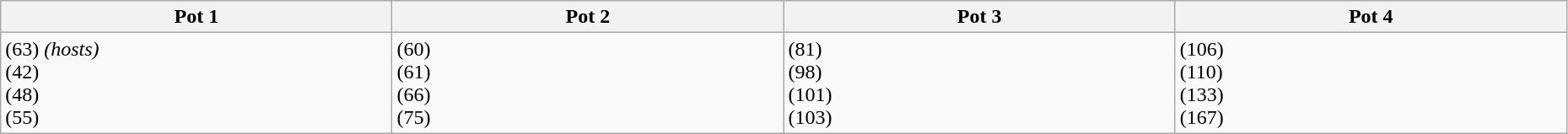<table class="wikitable" style="width:98%;">
<tr>
<th width=25%>Pot 1</th>
<th width=25%>Pot 2</th>
<th width=25%>Pot 3</th>
<th width=25%>Pot 4</th>
</tr>
<tr>
<td> (63) <em>(hosts)</em><br> (42)<br> (48)<br> (55)</td>
<td> (60)<br> (61)<br> (66)<br> (75)</td>
<td> (81)<br> (98)<br> (101)<br> (103)</td>
<td> (106)<br> (110)<br> (133)<br> (167)</td>
</tr>
</table>
